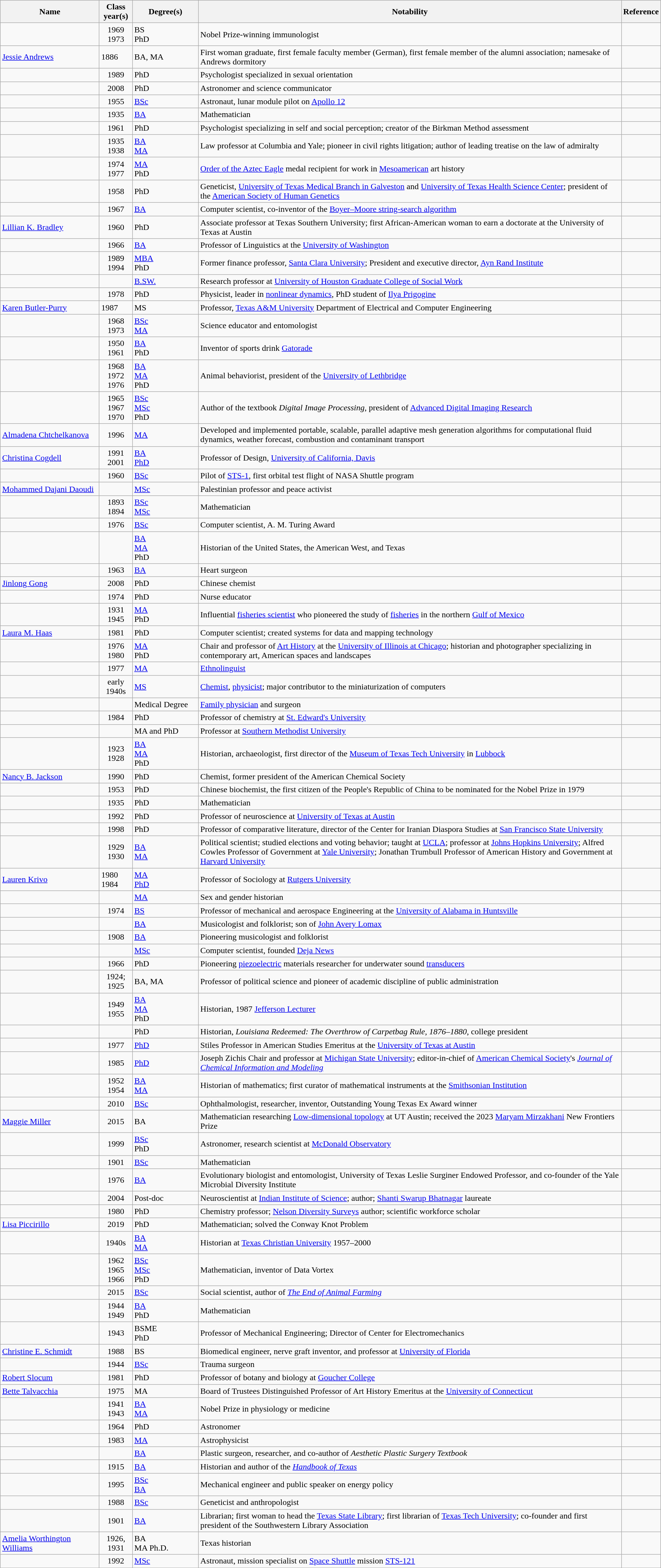<table class="wikitable sortable" style="width:100%">
<tr>
<th style="width:15%;">Name</th>
<th style="width:5%;">Class year(s)</th>
<th style="width:10%;">Degree(s)</th>
<th style="width:*;" class="unsortable">Notability</th>
<th style="width:5%;" class="unsortable">Reference</th>
</tr>
<tr>
<td></td>
<td style="text-align:center;">1969<br>1973</td>
<td>BS<br>PhD</td>
<td>Nobel Prize-winning immunologist</td>
<td style="text-align:center;"></td>
</tr>
<tr>
<td><a href='#'>Jessie Andrews</a></td>
<td>1886</td>
<td>BA, MA</td>
<td>First woman graduate, first female faculty member (German), first female member of the alumni association; namesake of Andrews dormitory</td>
</tr>
<tr>
<td></td>
<td style="text-align:center;">1989</td>
<td>PhD</td>
<td>Psychologist specialized in sexual orientation</td>
<td style="text-align:center;"></td>
</tr>
<tr>
<td></td>
<td style="text-align:center;">2008</td>
<td>PhD</td>
<td>Astronomer and science communicator</td>
<td style="text-align:center;"></td>
</tr>
<tr>
<td></td>
<td style="text-align:center;">1955</td>
<td><a href='#'>BSc</a></td>
<td>Astronaut, lunar module pilot on <a href='#'>Apollo 12</a></td>
<td style="text-align:center;"></td>
</tr>
<tr>
<td></td>
<td style="text-align:center;">1935</td>
<td><a href='#'>BA</a></td>
<td>Mathematician</td>
<td style="text-align:center;"></td>
</tr>
<tr>
<td></td>
<td style="text-align:center;">1961</td>
<td>PhD</td>
<td>Psychologist specializing in self and social perception; creator of the Birkman Method assessment</td>
<td style="text-align:center;"></td>
</tr>
<tr>
<td></td>
<td style="text-align:center;">1935<br>1938</td>
<td><a href='#'>BA</a><br><a href='#'>MA</a></td>
<td>Law professor at Columbia and Yale; pioneer in civil rights litigation; author of leading treatise on the law of admiralty</td>
<td style="text-align:center;"></td>
</tr>
<tr>
<td></td>
<td style="text-align:center;">1974<br>1977</td>
<td><a href='#'>MA</a><br>PhD</td>
<td><a href='#'>Order of the Aztec Eagle</a> medal recipient for work in <a href='#'>Mesoamerican</a> art history</td>
<td style="text-align:center;"></td>
</tr>
<tr>
<td></td>
<td style="text-align:center;">1958</td>
<td>PhD</td>
<td>Geneticist, <a href='#'>University of Texas Medical Branch in Galveston</a> and <a href='#'>University of Texas Health Science Center</a>; president of the <a href='#'>American Society of Human Genetics</a></td>
<td style="text-align:center;"></td>
</tr>
<tr>
<td></td>
<td style="text-align:center;">1967</td>
<td><a href='#'>BA</a></td>
<td>Computer scientist, co-inventor of the <a href='#'>Boyer–Moore string-search algorithm</a></td>
<td style="text-align:center;"></td>
</tr>
<tr>
<td><a href='#'>Lillian K. Bradley</a></td>
<td style="text-align:center;">1960</td>
<td>PhD</td>
<td>Associate professor at Texas Southern University; first African-American woman to earn a doctorate at the University of Texas at Austin</td>
<td style="text-align:center;"></td>
</tr>
<tr>
<td></td>
<td style="text-align:center;">1966</td>
<td><a href='#'>BA</a></td>
<td>Professor of Linguistics at the <a href='#'>University of Washington</a></td>
<td style="text-align:center;"></td>
</tr>
<tr>
<td></td>
<td style="text-align:center;">1989<br>1994</td>
<td><a href='#'>MBA</a><br>PhD</td>
<td>Former finance professor, <a href='#'>Santa Clara University</a>; President and executive director, <a href='#'>Ayn Rand Institute</a></td>
<td style="text-align:center;"></td>
</tr>
<tr>
<td></td>
<td style="text-align:center;"></td>
<td><a href='#'>B.SW.</a></td>
<td>Research professor at <a href='#'>University of Houston Graduate College of Social Work</a></td>
<td style="text-align:center;"></td>
</tr>
<tr>
<td></td>
<td style="text-align:center;">1978</td>
<td>PhD</td>
<td>Physicist, leader in <a href='#'>nonlinear dynamics</a>, PhD student of <a href='#'>Ilya Prigogine</a></td>
<td style="text-align:center;"></td>
</tr>
<tr>
<td><a href='#'>Karen Butler-Purry</a></td>
<td>1987</td>
<td>MS</td>
<td>Professor, <a href='#'>Texas A&M University</a> Department of Electrical and Computer Engineering</td>
<td></td>
</tr>
<tr>
<td></td>
<td style="text-align:center;">1968<br>1973</td>
<td><a href='#'>BSc</a><br><a href='#'>MA</a></td>
<td>Science educator and entomologist</td>
<td style="text-align:center;"></td>
</tr>
<tr>
<td></td>
<td style="text-align:center;">1950<br>1961<br></td>
<td><a href='#'>BA</a><br>PhD</td>
<td>Inventor of sports drink <a href='#'>Gatorade</a></td>
<td style="text-align:center;"></td>
</tr>
<tr>
<td></td>
<td style="text-align:center;">1968<br>1972<br>1976<br></td>
<td><a href='#'>BA</a><br><a href='#'>MA</a><br>PhD</td>
<td>Animal behaviorist, president of the <a href='#'>University of Lethbridge</a></td>
<td style="text-align:center;"></td>
</tr>
<tr>
<td></td>
<td style="text-align:center;">1965<br>1967<br>1970</td>
<td><a href='#'>BSc</a><br><a href='#'>MSc</a><br>PhD</td>
<td>Author of the textbook <em>Digital Image Processing</em>, president of <a href='#'>Advanced Digital Imaging Research</a></td>
<td style="text-align:center;"></td>
</tr>
<tr>
<td><a href='#'>Almadena Chtchelkanova</a></td>
<td style="text-align:center;">1996</td>
<td><a href='#'>MA</a></td>
<td>Developed and implemented portable, scalable, parallel adaptive mesh generation algorithms for computational fluid dynamics, weather forecast, combustion and contaminant transport</td>
<td style="text-align:center;"></td>
</tr>
<tr>
<td><a href='#'>Christina Cogdell</a></td>
<td style="text-align:center;">1991<br>2001</td>
<td><a href='#'>BA</a><br><a href='#'>PhD</a></td>
<td>Professor of Design, <a href='#'>University of California, Davis</a></td>
<td style="text-align:center;"></td>
</tr>
<tr>
<td></td>
<td style="text-align:center;">1960</td>
<td><a href='#'>BSc</a></td>
<td>Pilot of <a href='#'>STS-1</a>, first orbital test flight of NASA Shuttle program</td>
<td style="text-align:center;"></td>
</tr>
<tr>
<td><a href='#'>Mohammed Dajani Daoudi</a></td>
<td></td>
<td><a href='#'>MSc</a></td>
<td>Palestinian professor and peace activist</td>
<td style="text-align:center;"></td>
</tr>
<tr>
<td></td>
<td style="text-align:center;">1893<br>1894</td>
<td><a href='#'>BSc</a><br><a href='#'>MSc</a></td>
<td>Mathematician</td>
<td style="text-align:center;"></td>
</tr>
<tr>
<td></td>
<td style="text-align:center;">1976</td>
<td><a href='#'>BSc</a></td>
<td>Computer scientist, A. M. Turing Award</td>
<td style="text-align:center;"></td>
</tr>
<tr>
<td></td>
<td style="text-align:center;"></td>
<td><a href='#'>BA</a><br><a href='#'>MA</a><br>PhD</td>
<td>Historian of the United States, the American West, and Texas</td>
<td style="text-align:center;"></td>
</tr>
<tr>
<td></td>
<td style="text-align:center;">1963</td>
<td><a href='#'>BA</a></td>
<td>Heart surgeon</td>
<td style="text-align:center;"></td>
</tr>
<tr>
<td><a href='#'>Jinlong Gong</a></td>
<td style="text-align:center;">2008</td>
<td>PhD</td>
<td>Chinese chemist</td>
<td></td>
</tr>
<tr>
<td></td>
<td style="text-align:center;">1974</td>
<td>PhD</td>
<td>Nurse educator</td>
<td style="text-align:center;"></td>
</tr>
<tr>
<td></td>
<td style="text-align:center;">1931<br>1945</td>
<td><a href='#'>MA</a><br>PhD</td>
<td>Influential <a href='#'>fisheries scientist</a> who pioneered the study of <a href='#'>fisheries</a> in the northern <a href='#'>Gulf of Mexico</a></td>
<td style="text-align:center;"></td>
</tr>
<tr>
<td><a href='#'>Laura M. Haas</a></td>
<td style="text-align:center;">1981</td>
<td>PhD</td>
<td>Computer scientist; created systems for data and mapping technology</td>
<td style="text-align:center;"></td>
</tr>
<tr>
<td></td>
<td style="text-align:center;">1976<br>1980</td>
<td><a href='#'>MA</a><br>PhD</td>
<td>Chair and professor of <a href='#'>Art History</a> at the <a href='#'>University of Illinois at Chicago</a>; historian and photographer specializing in contemporary art, American spaces and landscapes</td>
<td style="text-align:center;"></td>
</tr>
<tr>
<td></td>
<td style="text-align:center;">1977</td>
<td><a href='#'>MA</a></td>
<td><a href='#'>Ethnolinguist</a></td>
<td style="text-align:center;"></td>
</tr>
<tr>
<td></td>
<td style="text-align:center;">early<br>1940s</td>
<td><a href='#'>MS</a></td>
<td><a href='#'>Chemist</a>, <a href='#'>physicist</a>; major contributor to the miniaturization of computers</td>
<td style="text-align:center;"></td>
</tr>
<tr>
<td></td>
<td style="text-align:center;"></td>
<td>Medical Degree</td>
<td><a href='#'>Family physician</a> and surgeon</td>
<td style="text-align:center;"></td>
</tr>
<tr>
<td></td>
<td style="text-align:center;">1984</td>
<td>PhD</td>
<td>Professor of chemistry at <a href='#'>St. Edward's University</a></td>
<td style="text-align:center;"></td>
</tr>
<tr>
<td></td>
<td style="text-align:center;"></td>
<td>MA and PhD</td>
<td>Professor at <a href='#'>Southern Methodist University</a></td>
<td style="text-align:center;"></td>
</tr>
<tr>
<td></td>
<td style="text-align:center;">1923<br>1928<br></td>
<td><a href='#'>BA</a><br><a href='#'>MA</a><br>PhD</td>
<td>Historian, archaeologist, first director of the <a href='#'>Museum of Texas Tech University</a> in <a href='#'>Lubbock</a></td>
<td style="text-align:center;"></td>
</tr>
<tr>
<td><a href='#'>Nancy B. Jackson</a></td>
<td style="text-align:center;">1990</td>
<td>PhD</td>
<td>Chemist, former president of the American Chemical Society</td>
<td style="text-align:center;"></td>
</tr>
<tr>
<td></td>
<td style="text-align:center;">1953</td>
<td>PhD</td>
<td>Chinese biochemist, the first citizen of the People's Republic of China to be nominated for the Nobel Prize in 1979</td>
<td style="text-align:center;"></td>
</tr>
<tr>
<td></td>
<td style="text-align:center;">1935</td>
<td>PhD</td>
<td>Mathematician</td>
<td style="text-align:center;"></td>
</tr>
<tr>
<td></td>
<td style="text-align:center;">1992</td>
<td>PhD</td>
<td>Professor of neuroscience at <a href='#'>University of Texas at Austin</a></td>
<td style="text-align:center;"></td>
</tr>
<tr>
<td></td>
<td style="text-align:center;">1998</td>
<td>PhD</td>
<td>Professor of comparative literature, director of the Center for Iranian Diaspora Studies at <a href='#'>San Francisco State University</a></td>
<td style="text-align:center;"></td>
</tr>
<tr>
<td></td>
<td style="text-align:center;">1929<br>1930</td>
<td><a href='#'>BA</a><br><a href='#'>MA</a></td>
<td>Political scientist; studied elections and voting behavior; taught at <a href='#'>UCLA</a>; professor at <a href='#'>Johns Hopkins University</a>; Alfred Cowles Professor of Government at <a href='#'>Yale University</a>; Jonathan Trumbull Professor of American History and Government at <a href='#'>Harvard University</a></td>
<td style="text-align:center;"></td>
</tr>
<tr>
<td><a href='#'>Lauren Krivo</a></td>
<td>1980<br>1984</td>
<td><a href='#'>MA</a><br><a href='#'>PhD</a></td>
<td>Professor of Sociology at <a href='#'>Rutgers University</a></td>
<td></td>
</tr>
<tr>
<td></td>
<td style="text-align:center;"></td>
<td><a href='#'>MA</a></td>
<td>Sex and gender historian</td>
<td style="text-align:center;"></td>
</tr>
<tr>
<td></td>
<td style="text-align:center;">1974</td>
<td><a href='#'>BS</a></td>
<td>Professor of mechanical and aerospace Engineering at the <a href='#'>University of Alabama in Huntsville</a></td>
<td style="text-align:center;"></td>
</tr>
<tr>
<td></td>
<td style="text-align:center;"></td>
<td><a href='#'>BA</a></td>
<td>Musicologist and folklorist; son of <a href='#'>John Avery Lomax</a></td>
<td style="text-align:center;"></td>
</tr>
<tr>
<td></td>
<td style="text-align:center;">1908</td>
<td><a href='#'>BA</a></td>
<td>Pioneering musicologist and folklorist</td>
<td style="text-align:center;"></td>
</tr>
<tr>
<td></td>
<td style="text-align:center;"></td>
<td><a href='#'>MSc</a></td>
<td>Computer scientist, founded <a href='#'>Deja News</a></td>
<td style="text-align:center;"></td>
</tr>
<tr>
<td></td>
<td style="text-align:center;">1966</td>
<td>PhD</td>
<td>Pioneering <a href='#'>piezoelectric</a> materials researcher for underwater sound <a href='#'>transducers</a></td>
<td style="text-align:center;"></td>
</tr>
<tr>
<td></td>
<td style="text-align:center;">1924; 1925</td>
<td>BA, MA</td>
<td>Professor of political science and pioneer of academic discipline of public administration</td>
<td style="text-align:center;"></td>
</tr>
<tr>
<td></td>
<td style="text-align:center;">1949<br>1955</td>
<td><a href='#'>BA</a><br><a href='#'>MA</a><br>PhD</td>
<td>Historian, 1987 <a href='#'>Jefferson Lecturer</a></td>
<td style="text-align:center;"></td>
</tr>
<tr>
<td></td>
<td style="text-align:center;"></td>
<td>PhD</td>
<td>Historian, <em>Louisiana Redeemed: The Overthrow of Carpetbag Rule, 1876–1880</em>, college president</td>
<td style="text-align:center;"></td>
</tr>
<tr>
<td></td>
<td style="text-align:center;">1977</td>
<td><a href='#'>PhD</a></td>
<td>Stiles Professor in American Studies Emeritus at the <a href='#'>University of Texas at Austin</a></td>
<td style="text-align:center;"></td>
</tr>
<tr>
<td></td>
<td style="text-align:center;">1985</td>
<td><a href='#'>PhD</a></td>
<td>Joseph Zichis Chair and professor at <a href='#'>Michigan State University</a>; editor-in-chief of <a href='#'>American Chemical Society</a>'s <em><a href='#'>Journal of Chemical Information and Modeling</a></em></td>
<td style="text-align:center;"></td>
</tr>
<tr>
<td></td>
<td style="text-align:center;">1952<br>1954</td>
<td><a href='#'>BA</a><br><a href='#'>MA</a></td>
<td>Historian of mathematics; first curator of mathematical instruments at the <a href='#'>Smithsonian Institution</a></td>
<td style="text-align:center;"></td>
</tr>
<tr>
<td></td>
<td style="text-align:center;">2010</td>
<td><a href='#'>BSc</a></td>
<td>Ophthalmologist, researcher, inventor, Outstanding Young Texas Ex Award winner</td>
<td style="text-align:center;"></td>
</tr>
<tr>
<td><a href='#'>Maggie Miller</a></td>
<td style="text-align:center;">2015</td>
<td>BA</td>
<td>Mathematician researching <a href='#'>Low-dimensional topology</a> at UT Austin; received the 2023 <a href='#'>Maryam Mirzakhani</a> New Frontiers Prize</td>
<td style="text-align:center;"></td>
</tr>
<tr>
<td></td>
<td style="text-align:center;">1999</td>
<td><a href='#'>BSc</a><br>PhD</td>
<td>Astronomer, research scientist at <a href='#'>McDonald Observatory</a></td>
<td style="text-align:center;"></td>
</tr>
<tr>
<td></td>
<td style="text-align:center;">1901</td>
<td><a href='#'>BSc</a></td>
<td>Mathematician</td>
<td style="text-align:center;"></td>
</tr>
<tr>
<td></td>
<td style="text-align:center;">1976</td>
<td><a href='#'>BA</a></td>
<td>Evolutionary biologist and entomologist, University of Texas Leslie Surginer Endowed Professor, and co-founder of the Yale Microbial Diversity Institute</td>
<td style="text-align:center;"></td>
</tr>
<tr>
<td></td>
<td style="text-align:center;">2004</td>
<td>Post-doc</td>
<td>Neuroscientist at <a href='#'>Indian Institute of Science</a>; author; <a href='#'>Shanti Swarup Bhatnagar</a> laureate</td>
<td style="text-align:center;"></td>
</tr>
<tr>
<td></td>
<td style="text-align:center;">1980</td>
<td>PhD</td>
<td>Chemistry professor; <a href='#'>Nelson Diversity Surveys</a> author; scientific workforce scholar</td>
<td style="text-align:center;"></td>
</tr>
<tr>
<td><a href='#'>Lisa Piccirillo</a></td>
<td style="text-align:center;">2019</td>
<td>PhD</td>
<td>Mathematician; solved the Conway Knot Problem</td>
<td style="text-align:center;"></td>
</tr>
<tr>
<td></td>
<td style="text-align:center;">1940s</td>
<td><a href='#'>BA</a><br><a href='#'>MA</a></td>
<td>Historian at <a href='#'>Texas Christian University</a> 1957–2000</td>
<td style=text-align:center;"></td>
</tr>
<tr>
<td></td>
<td style="text-align:center;">1962<br>1965<br>1966</td>
<td><a href='#'>BSc</a><br><a href='#'>MSc</a><br>PhD</td>
<td>Mathematician, inventor of Data Vortex</td>
<td style="text-align:center;"></td>
</tr>
<tr>
<td></td>
<td style="text-align:center;">2015</td>
<td><a href='#'>BSc</a></td>
<td>Social scientist, author of <em><a href='#'>The End of Animal Farming</a></em></td>
<td style="text-align:center;"></td>
</tr>
<tr>
<td></td>
<td style="text-align:center;">1944<br>1949</td>
<td><a href='#'>BA</a> <br>PhD</td>
<td>Mathematician</td>
<td style="text-align:center;"></td>
</tr>
<tr>
<td></td>
<td style="text-align:center;">1943</td>
<td>BSME <br> PhD</td>
<td>Professor of Mechanical Engineering; Director of Center for Electromechanics</td>
<td style="text-align:center;"></td>
</tr>
<tr>
<td><a href='#'>Christine E. Schmidt</a></td>
<td style="text-align:center;">1988</td>
<td>BS</td>
<td>Biomedical engineer, nerve graft inventor, and professor at <a href='#'>University of Florida</a></td>
<td style="text-align:center;"></td>
</tr>
<tr>
<td></td>
<td style="text-align:center;">1944</td>
<td><a href='#'>BSc</a></td>
<td>Trauma surgeon</td>
<td style="text-align:center;"></td>
</tr>
<tr>
<td><a href='#'>Robert Slocum</a></td>
<td style="text-align:center;">1981</td>
<td>PhD</td>
<td>Professor of botany and biology at <a href='#'>Goucher College</a></td>
<td style="text-align:center;"></td>
</tr>
<tr>
<td><a href='#'>Bette Talvacchia</a></td>
<td style="text-align:center;">1975</td>
<td>MA</td>
<td>Board of Trustees Distinguished Professor of Art History Emeritus at the <a href='#'>University of Connecticut</a></td>
<td style="text-align:center;"></td>
</tr>
<tr>
<td></td>
<td style="text-align:center;">1941 <br> 1943</td>
<td><a href='#'>BA</a><br><a href='#'>MA</a></td>
<td>Nobel Prize in physiology or medicine</td>
<td style="text-align:center;"></td>
</tr>
<tr>
<td></td>
<td style="text-align:center;">1964</td>
<td>PhD</td>
<td>Astronomer</td>
<td style="text-align:center;"></td>
</tr>
<tr>
<td></td>
<td style="text-align:center;">1983</td>
<td><a href='#'>MA</a></td>
<td>Astrophysicist</td>
<td style="text-align:center;"></td>
</tr>
<tr>
<td></td>
<td style="text-align:center;"></td>
<td><a href='#'>BA</a></td>
<td>Plastic surgeon, researcher, and co-author of <em>Aesthetic Plastic Surgery Textbook</em></td>
<td style="text-align:center;"></td>
</tr>
<tr>
<td></td>
<td style="text-align:center;">1915</td>
<td><a href='#'>BA</a></td>
<td>Historian and author of the <em><a href='#'>Handbook of Texas</a></em></td>
<td style="text-align:center;"></td>
</tr>
<tr>
<td></td>
<td style="text-align:center;">1995</td>
<td><a href='#'>BSc</a> <br><a href='#'>BA</a></td>
<td>Mechanical engineer and public speaker on energy policy</td>
<td style="text-align:center;"><br></td>
</tr>
<tr>
<td></td>
<td style="text-align:center;">1988</td>
<td><a href='#'>BSc</a></td>
<td>Geneticist and anthropologist</td>
<td style="text-align:center;"></td>
</tr>
<tr>
<td></td>
<td style="text-align:center;">1901</td>
<td><a href='#'>BA</a></td>
<td>Librarian; first woman to head the <a href='#'>Texas State Library</a>; first librarian of <a href='#'>Texas Tech University</a>; co-founder and first president of the Southwestern Library Association</td>
<td style="text-align:center;"></td>
</tr>
<tr>
<td><a href='#'>Amelia Worthington Williams</a></td>
<td style="text-align:center;">1926, 1931</td>
<td>BA<br>MA
Ph.D.</td>
<td>Texas historian</td>
<td style="text-align:center;"></td>
</tr>
<tr>
<td></td>
<td style="text-align:center;">1992</td>
<td><a href='#'>MSc</a></td>
<td>Astronaut, mission specialist on <a href='#'>Space Shuttle</a> mission <a href='#'>STS-121</a></td>
<td style="text-align:center;"></td>
</tr>
</table>
